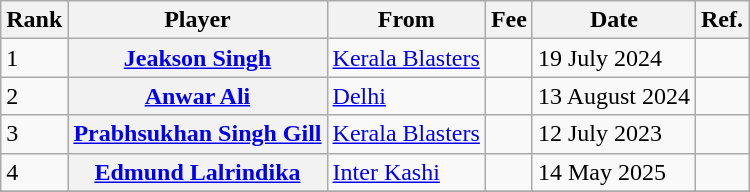<table class="wikitable plainrowheaders">
<tr>
<th scope=col>Rank</th>
<th scope=col>Player</th>
<th scope=col>From</th>
<th scope=col>Fee</th>
<th scope=col>Date</th>
<th scope=col>Ref.</th>
</tr>
<tr>
<td>1</td>
<th scope=row> <a href='#'>Jeakson Singh</a></th>
<td><a href='#'>Kerala Blasters</a></td>
<td></td>
<td>19 July 2024</td>
<td></td>
</tr>
<tr>
<td>2</td>
<th scope=row> <a href='#'>Anwar Ali</a></th>
<td><a href='#'>Delhi</a></td>
<td></td>
<td>13 August 2024</td>
<td></td>
</tr>
<tr>
<td>3</td>
<th scope=row> <a href='#'>Prabhsukhan Singh Gill</a></th>
<td><a href='#'>Kerala Blasters</a></td>
<td></td>
<td>12 July 2023</td>
<td></td>
</tr>
<tr>
<td>4</td>
<th scope=row> <a href='#'>Edmund Lalrindika</a></th>
<td><a href='#'>Inter Kashi</a></td>
<td></td>
<td>14 May 2025</td>
<td></td>
</tr>
<tr>
</tr>
</table>
